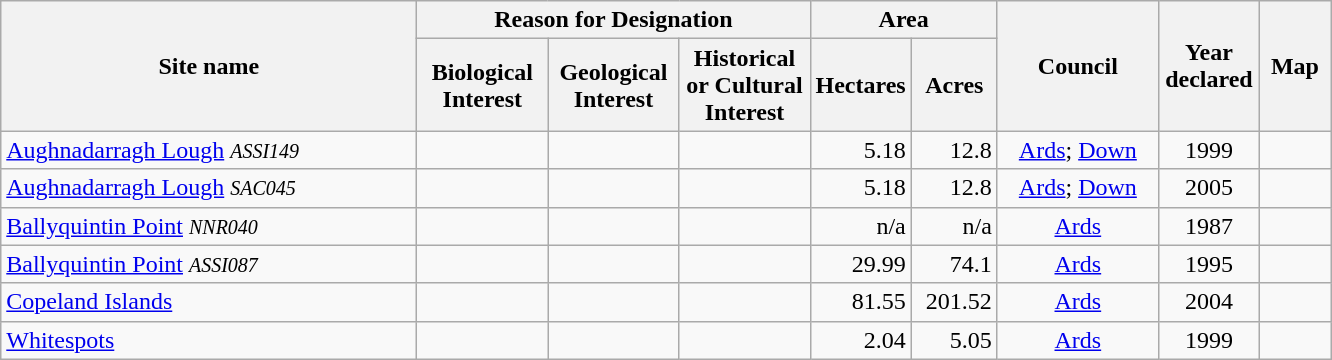<table class="wikitable">
<tr>
<th style="width:270px" rowspan="2">Site name</th>
<th style="width:160px" colspan="3">Reason for Designation</th>
<th style="width:100px" colspan="2">Area</th>
<th style="width:100px" rowspan="2">Council</th>
<th style="width:60px" rowspan="2">Year declared</th>
<th style="width:40px" rowspan="2">Map</th>
</tr>
<tr>
<th style="width:80px">Biological Interest</th>
<th style="width:80px">Geological Interest</th>
<th style="width:80px">Historical or Cultural Interest</th>
<th style="width:50px">Hectares</th>
<th style="width:50px">Acres</th>
</tr>
<tr>
<td><a href='#'>Aughnadarragh Lough</a> <small><em>ASSI149</em></small></td>
<td align="center"></td>
<td align="center"> </td>
<td align="center"> </td>
<td align="right">5.18</td>
<td align="right">12.8</td>
<td align="center"><a href='#'>Ards</a>; <a href='#'>Down</a></td>
<td align="center">1999</td>
<td align="center"></td>
</tr>
<tr>
<td><a href='#'>Aughnadarragh Lough</a> <small><em>SAC045</em></small></td>
<td align="center"></td>
<td align="center"> </td>
<td align="center"> </td>
<td align="right">5.18</td>
<td align="right">12.8</td>
<td align="center"><a href='#'>Ards</a>; <a href='#'>Down</a></td>
<td align="center">2005</td>
<td align="center"></td>
</tr>
<tr>
<td><a href='#'>Ballyquintin Point</a> <small><em>NNR040</em></small></td>
<td align="center"></td>
<td align="center"></td>
<td align="center"> </td>
<td align="right">n/a</td>
<td align="right">n/a</td>
<td align="center"><a href='#'>Ards</a></td>
<td align="center">1987</td>
<td align="center"></td>
</tr>
<tr>
<td><a href='#'>Ballyquintin Point</a> <small><em>ASSI087</em></small></td>
<td align="center"></td>
<td align="center"></td>
<td align="center"> </td>
<td align="right">29.99</td>
<td align="right">74.1</td>
<td align="center"><a href='#'>Ards</a></td>
<td align="center">1995</td>
<td align="center"></td>
</tr>
<tr>
<td><a href='#'>Copeland Islands</a></td>
<td align="center"></td>
<td align="center"> </td>
<td align="center"> </td>
<td align="right">81.55</td>
<td align="right">201.52</td>
<td align="center"><a href='#'>Ards</a></td>
<td align="center">2004</td>
<td align="center"></td>
</tr>
<tr>
<td><a href='#'>Whitespots</a></td>
<td align="center"> </td>
<td align="center"></td>
<td align="center"> </td>
<td align="right">2.04</td>
<td align="right">5.05</td>
<td align="center"><a href='#'>Ards</a></td>
<td align="center">1999</td>
<td align="center"></td>
</tr>
</table>
